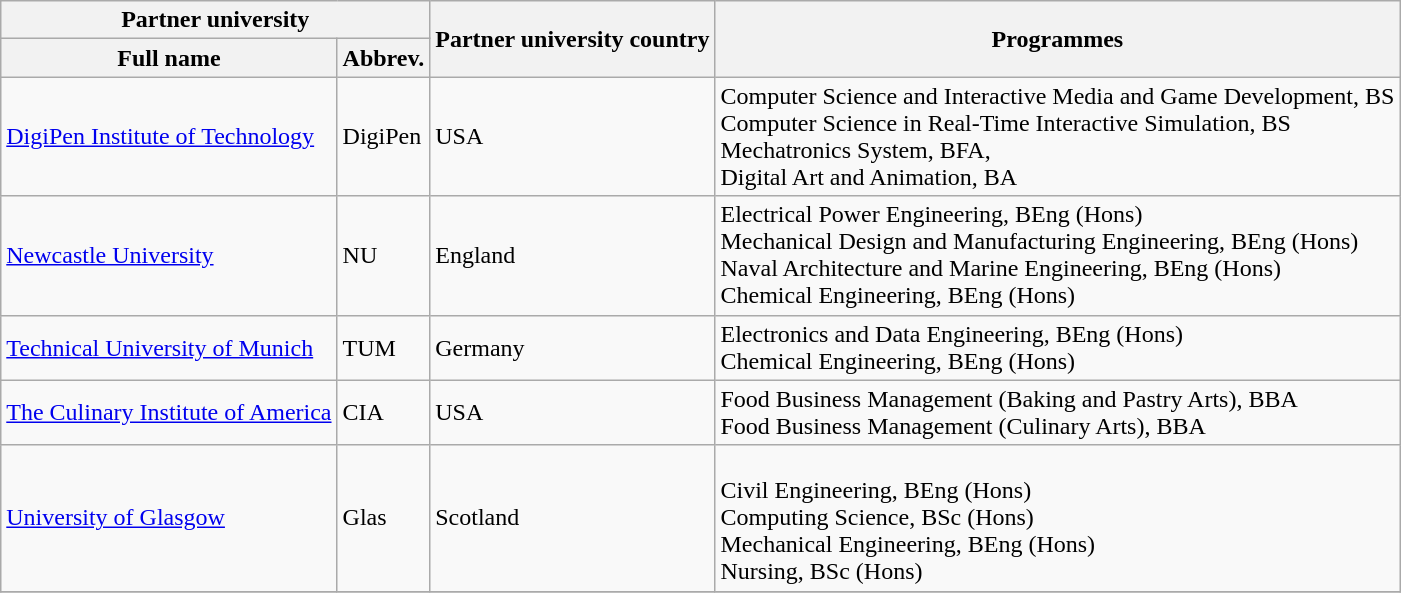<table class="wikitable">
<tr>
<th colspan="2">Partner university</th>
<th rowspan="2">Partner university country</th>
<th rowspan="2">Programmes</th>
</tr>
<tr>
<th>Full name</th>
<th>Abbrev.</th>
</tr>
<tr>
<td><a href='#'>DigiPen Institute of Technology</a></td>
<td>DigiPen</td>
<td>USA</td>
<td>Computer Science and Interactive Media and Game Development, BS<br>Computer Science in Real-Time Interactive Simulation, BS<br>Mechatronics System, BFA,<br>Digital Art and Animation, BA</td>
</tr>
<tr>
<td><a href='#'>Newcastle University</a></td>
<td>NU</td>
<td>England</td>
<td>Electrical Power Engineering, BEng (Hons)<br>Mechanical Design and Manufacturing Engineering, BEng (Hons)<br>Naval Architecture and Marine Engineering, BEng (Hons)<br>Chemical Engineering, BEng (Hons)</td>
</tr>
<tr>
<td><a href='#'>Technical University of Munich</a></td>
<td>TUM</td>
<td>Germany</td>
<td>Electronics and Data Engineering, BEng (Hons)<br>Chemical Engineering, BEng (Hons)</td>
</tr>
<tr>
<td><a href='#'>The Culinary Institute of America</a></td>
<td>CIA</td>
<td>USA</td>
<td>Food Business Management (Baking and Pastry Arts), BBA<br>Food Business Management (Culinary Arts), BBA</td>
</tr>
<tr>
<td><a href='#'>University of Glasgow</a></td>
<td>Glas</td>
<td>Scotland</td>
<td><br>Civil Engineering, BEng (Hons)<br>Computing Science, BSc (Hons)<br>Mechanical Engineering, BEng (Hons)<br>Nursing, BSc (Hons)</td>
</tr>
<tr>
</tr>
</table>
